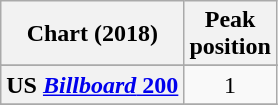<table class="wikitable sortable plainrowheaders" style="text-align:center">
<tr>
<th scope="col">Chart (2018)</th>
<th scope="col">Peak<br> position</th>
</tr>
<tr>
</tr>
<tr>
</tr>
<tr>
</tr>
<tr>
</tr>
<tr>
</tr>
<tr>
</tr>
<tr>
</tr>
<tr>
</tr>
<tr>
</tr>
<tr>
</tr>
<tr>
</tr>
<tr>
</tr>
<tr>
</tr>
<tr>
</tr>
<tr>
</tr>
<tr>
</tr>
<tr>
<th scope="row">US <a href='#'><em>Billboard</em> 200</a></th>
<td>1</td>
</tr>
<tr>
</tr>
</table>
